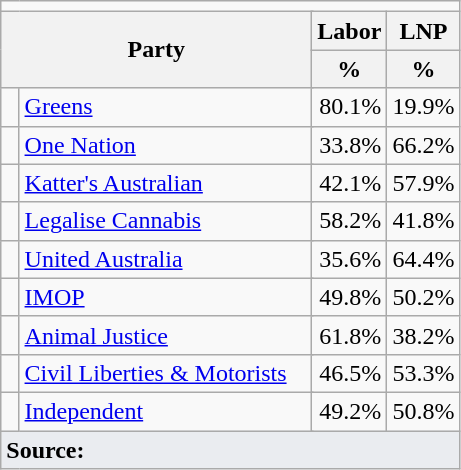<table class="wikitable sortable tpl-blanktable" style="text-align:right; margin-bottom:0">
<tr>
<td colspan=8 align=center></td>
</tr>
<tr>
<th colspan="3" rowspan="2" style="width:200px">Party</th>
<th>Labor</th>
<th>LNP</th>
</tr>
<tr>
<th data-sort-type="number">%</th>
<th data-sort-type="number">%</th>
</tr>
<tr>
<td> </td>
<td colspan="2" style="text-align:left;"><a href='#'>Greens</a></td>
<td>80.1%</td>
<td>19.9%</td>
</tr>
<tr>
<td> </td>
<td colspan="2" style="text-align:left;"><a href='#'>One Nation</a></td>
<td>33.8%</td>
<td>66.2%</td>
</tr>
<tr>
<td> </td>
<td colspan="2" style="text-align:left;"><a href='#'>Katter's Australian</a></td>
<td>42.1%</td>
<td>57.9%</td>
</tr>
<tr>
<td> </td>
<td colspan="2" style="text-align:left;"><a href='#'>Legalise Cannabis</a></td>
<td>58.2%</td>
<td>41.8%</td>
</tr>
<tr>
<td> </td>
<td colspan="2" style="text-align:left;"><a href='#'>United Australia</a></td>
<td>35.6%</td>
<td>64.4%</td>
</tr>
<tr>
<td> </td>
<td colspan="2" style="text-align:left;"><a href='#'>IMOP</a></td>
<td>49.8%</td>
<td>50.2%</td>
</tr>
<tr>
<td> </td>
<td colspan="2" style="text-align:left;"><a href='#'>Animal Justice</a></td>
<td>61.8%</td>
<td>38.2%</td>
</tr>
<tr>
<td> </td>
<td colspan="2" style="text-align:left;"><a href='#'>Civil Liberties & Motorists</a></td>
<td>46.5%</td>
<td>53.3%</td>
</tr>
<tr>
<td> </td>
<td colspan="2" style="text-align:left;"><a href='#'>Independent</a></td>
<td>49.2%</td>
<td>50.8%</td>
</tr>
<tr>
<td colspan="9" style="text-align:left; background-color:#eaecf0"><strong>Source:</strong> </td>
</tr>
</table>
